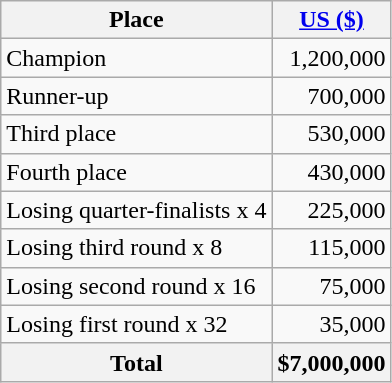<table class="wikitable">
<tr>
<th>Place</th>
<th><a href='#'>US ($)</a></th>
</tr>
<tr>
<td>Champion</td>
<td align=right>1,200,000</td>
</tr>
<tr>
<td>Runner-up</td>
<td align=right>700,000</td>
</tr>
<tr>
<td>Third place</td>
<td align=right>530,000</td>
</tr>
<tr>
<td>Fourth place</td>
<td align=right>430,000</td>
</tr>
<tr>
<td>Losing quarter-finalists x 4</td>
<td align=right>225,000</td>
</tr>
<tr>
<td>Losing third round x 8</td>
<td align=right>115,000</td>
</tr>
<tr>
<td>Losing second round x 16</td>
<td align=right>75,000</td>
</tr>
<tr>
<td>Losing first round x 32</td>
<td align=right>35,000</td>
</tr>
<tr>
<th>Total</th>
<th>$7,000,000</th>
</tr>
</table>
